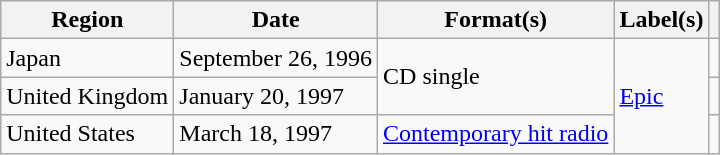<table class="wikitable plainrowheaders">
<tr>
<th scope="col">Region</th>
<th scope="col">Date</th>
<th scope="col">Format(s)</th>
<th scope="col">Label(s)</th>
<th scope="col"></th>
</tr>
<tr>
<td>Japan</td>
<td>September 26, 1996</td>
<td rowspan="2">CD single</td>
<td rowspan="3"><a href='#'>Epic</a></td>
<td></td>
</tr>
<tr>
<td>United Kingdom</td>
<td>January 20, 1997</td>
<td></td>
</tr>
<tr>
<td>United States</td>
<td>March 18, 1997</td>
<td><a href='#'>Contemporary hit radio</a></td>
<td></td>
</tr>
</table>
